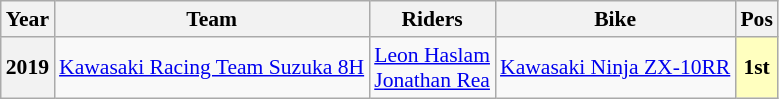<table class="wikitable" style="font-size:90%">
<tr>
<th>Year</th>
<th>Team</th>
<th>Riders</th>
<th>Bike</th>
<th>Pos</th>
</tr>
<tr align="center">
<th>2019</th>
<td align="left"> <a href='#'>Kawasaki Racing Team Suzuka 8H</a></td>
<td align="left"> <a href='#'>Leon Haslam</a><br> <a href='#'>Jonathan Rea</a></td>
<td align="left"><a href='#'>Kawasaki Ninja ZX-10RR</a></td>
<th style="background:#ffffbf;">1st</th>
</tr>
</table>
